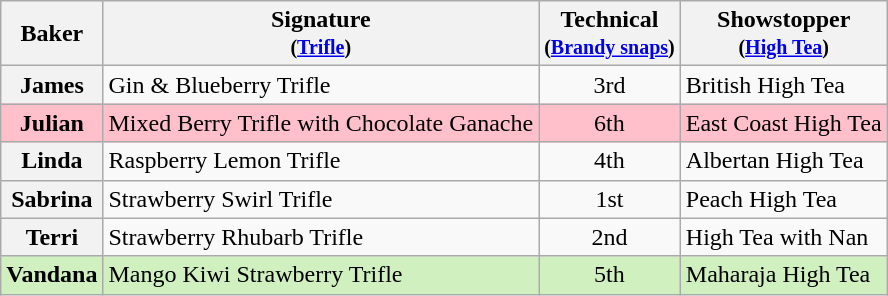<table class="wikitable sortable" style="text-align:left;">
<tr>
<th scope="col">Baker</th>
<th scope="col" class="unsortable">Signature <br><small>(<a href='#'>Trifle</a>)</small></th>
<th scope="col">Technical <br><small>(<a href='#'>Brandy snaps</a>)</small></th>
<th scope="col" class="unsortable">Showstopper <br><small>(<a href='#'>High Tea</a>)</small></th>
</tr>
<tr>
<th scope="row">James</th>
<td>Gin & Blueberry Trifle</td>
<td align="center">3rd</td>
<td>British High Tea</td>
</tr>
<tr style="background:pink">
<th scope="row" style="background:pink">Julian</th>
<td>Mixed Berry Trifle with Chocolate Ganache</td>
<td align="center">6th</td>
<td>East Coast High Tea</td>
</tr>
<tr>
<th scope="row">Linda</th>
<td>Raspberry Lemon Trifle</td>
<td align="center">4th</td>
<td>Albertan High Tea</td>
</tr>
<tr>
<th scope="row">Sabrina</th>
<td>Strawberry Swirl Trifle</td>
<td align="center">1st</td>
<td>Peach High Tea</td>
</tr>
<tr>
<th scope="row">Terri</th>
<td>Strawberry Rhubarb Trifle</td>
<td align="center">2nd</td>
<td>High Tea with Nan</td>
</tr>
<tr style="background:#d0f0c0;">
<th scope="row" style="background:#d0f0c0;">Vandana</th>
<td>Mango Kiwi Strawberry Trifle</td>
<td align="center">5th</td>
<td>Maharaja High Tea</td>
</tr>
</table>
